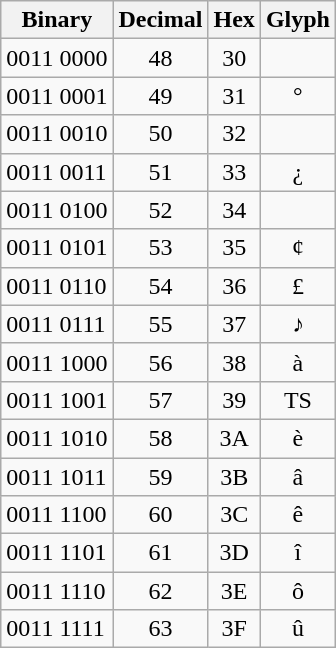<table border="0" cellspacing="0" cellpadding="0">
<tr valign="top">
<td><br><table class="wikitable">
<tr valign="bottom">
<th>Binary</th>
<th>Decimal</th>
<th>Hex</th>
<th>Glyph</th>
</tr>
<tr>
<td>0011 0000</td>
<td align="center">48</td>
<td align="center">30</td>
<td align="center"></td>
</tr>
<tr>
<td>0011 0001</td>
<td align="center">49</td>
<td align="center">31</td>
<td align="center">°</td>
</tr>
<tr>
<td>0011 0010</td>
<td align="center">50</td>
<td align="center">32</td>
<td align="center"></td>
</tr>
<tr>
<td>0011 0011</td>
<td align="center">51</td>
<td align="center">33</td>
<td align="center">¿</td>
</tr>
<tr>
<td>0011 0100</td>
<td align="center">52</td>
<td align="center">34</td>
<td align="center"></td>
</tr>
<tr>
<td>0011 0101</td>
<td align="center">53</td>
<td align="center">35</td>
<td align="center">¢</td>
</tr>
<tr>
<td>0011 0110</td>
<td align="center">54</td>
<td align="center">36</td>
<td align="center">£</td>
</tr>
<tr>
<td>0011 0111</td>
<td align="center">55</td>
<td align="center">37</td>
<td align="center">♪</td>
</tr>
<tr>
<td>0011 1000</td>
<td align="center">56</td>
<td align="center">38</td>
<td align="center">à</td>
</tr>
<tr>
<td>0011 1001</td>
<td align="center">57</td>
<td align="center">39</td>
<td align="center">TS</td>
</tr>
<tr>
<td>0011 1010</td>
<td align="center">58</td>
<td align="center">3A</td>
<td align="center">è</td>
</tr>
<tr>
<td>0011 1011</td>
<td align="center">59</td>
<td align="center">3B</td>
<td align="center">â</td>
</tr>
<tr>
<td>0011 1100</td>
<td align="center">60</td>
<td align="center">3C</td>
<td align="center">ê</td>
</tr>
<tr>
<td>0011 1101</td>
<td align="center">61</td>
<td align="center">3D</td>
<td align="center">î</td>
</tr>
<tr>
<td>0011 1110</td>
<td align="center">62</td>
<td align="center">3E</td>
<td align="center">ô</td>
</tr>
<tr>
<td>0011 1111</td>
<td align="center">63</td>
<td align="center">3F</td>
<td align="center">û</td>
</tr>
</table>
</td>
</tr>
</table>
